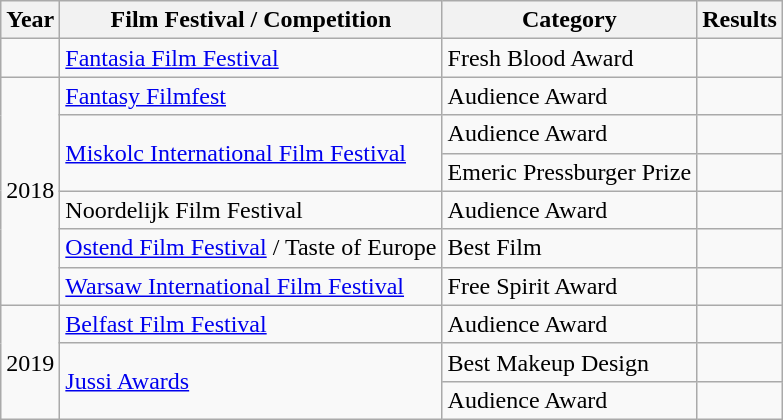<table class="wikitable">
<tr>
<th>Year</th>
<th>Film Festival / Competition</th>
<th>Category</th>
<th>Results</th>
</tr>
<tr>
<td></td>
<td><a href='#'>Fantasia Film Festival</a></td>
<td>Fresh Blood Award</td>
<td></td>
</tr>
<tr>
<td rowspan="6">2018</td>
<td><a href='#'>Fantasy Filmfest</a></td>
<td>Audience Award</td>
<td></td>
</tr>
<tr>
<td rowspan="2"><a href='#'>Miskolc International Film Festival</a></td>
<td>Audience Award</td>
<td></td>
</tr>
<tr>
<td>Emeric Pressburger Prize</td>
<td></td>
</tr>
<tr>
<td>Noordelijk Film Festival</td>
<td>Audience Award</td>
<td></td>
</tr>
<tr>
<td><a href='#'>Ostend Film Festival</a> / Taste of Europe</td>
<td>Best Film</td>
<td></td>
</tr>
<tr>
<td><a href='#'>Warsaw International Film Festival</a></td>
<td>Free Spirit Award</td>
<td></td>
</tr>
<tr>
<td rowspan="3">2019</td>
<td><a href='#'>Belfast Film Festival</a></td>
<td>Audience Award</td>
<td></td>
</tr>
<tr>
<td rowspan="2"><a href='#'>Jussi Awards</a></td>
<td>Best Makeup Design</td>
<td></td>
</tr>
<tr>
<td>Audience Award</td>
<td></td>
</tr>
</table>
